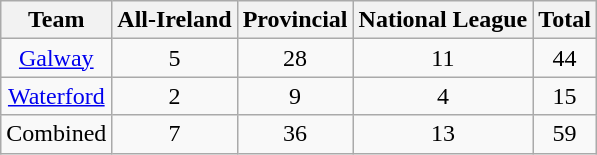<table class="wikitable" style="text-align:center;">
<tr>
<th>Team</th>
<th>All-Ireland</th>
<th>Provincial</th>
<th>National League</th>
<th>Total</th>
</tr>
<tr |>
<td><a href='#'>Galway</a></td>
<td>5</td>
<td>28</td>
<td>11</td>
<td>44</td>
</tr>
<tr>
<td><a href='#'>Waterford</a></td>
<td>2</td>
<td>9</td>
<td>4</td>
<td>15</td>
</tr>
<tr>
<td>Combined</td>
<td>7</td>
<td>36</td>
<td>13</td>
<td>59</td>
</tr>
</table>
